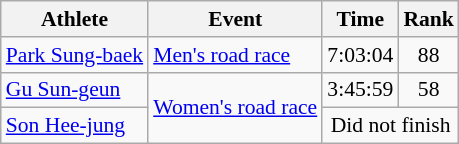<table class=wikitable style="font-size:90%">
<tr>
<th>Athlete</th>
<th>Event</th>
<th>Time</th>
<th>Rank</th>
</tr>
<tr align=center>
<td align=left><a href='#'>Park Sung-baek</a></td>
<td align=left><a href='#'>Men's road race</a></td>
<td>7:03:04</td>
<td>88</td>
</tr>
<tr align=center>
<td align=left><a href='#'>Gu Sun-geun</a></td>
<td align=left rowspan=2><a href='#'>Women's road race</a></td>
<td>3:45:59</td>
<td>58</td>
</tr>
<tr align=center>
<td align=left><a href='#'>Son Hee-jung</a></td>
<td colspan=2>Did not finish</td>
</tr>
</table>
